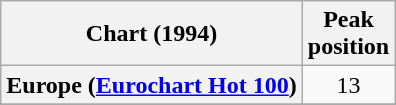<table class="wikitable sortable plainrowheaders" style="text-align:center">
<tr>
<th>Chart (1994)</th>
<th>Peak<br>position</th>
</tr>
<tr>
<th scope="row">Europe (<a href='#'>Eurochart Hot 100</a>)</th>
<td>13</td>
</tr>
<tr>
</tr>
<tr>
</tr>
<tr>
</tr>
</table>
